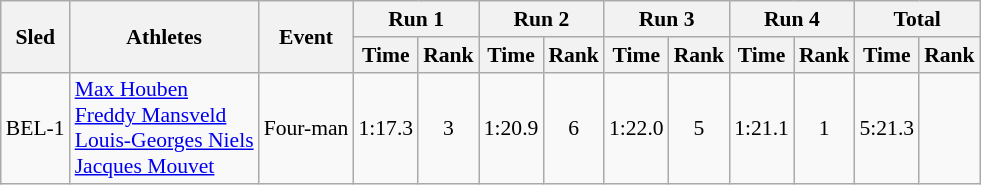<table class="wikitable" border="1" style="font-size:90%">
<tr>
<th rowspan="2">Sled</th>
<th rowspan="2">Athletes</th>
<th rowspan="2">Event</th>
<th colspan="2">Run 1</th>
<th colspan="2">Run 2</th>
<th colspan="2">Run 3</th>
<th colspan="2">Run 4</th>
<th colspan="2">Total</th>
</tr>
<tr>
<th>Time</th>
<th>Rank</th>
<th>Time</th>
<th>Rank</th>
<th>Time</th>
<th>Rank</th>
<th>Time</th>
<th>Rank</th>
<th>Time</th>
<th>Rank</th>
</tr>
<tr>
<td align="center">BEL-1</td>
<td><a href='#'>Max Houben</a><br><a href='#'>Freddy Mansveld</a><br><a href='#'>Louis-Georges Niels</a><br><a href='#'>Jacques Mouvet</a></td>
<td>Four-man</td>
<td align="center">1:17.3</td>
<td align="center">3</td>
<td align="center">1:20.9</td>
<td align="center">6</td>
<td align="center">1:22.0</td>
<td align="center">5</td>
<td align="center">1:21.1</td>
<td align="center">1</td>
<td align="center">5:21.3</td>
<td align="center"></td>
</tr>
</table>
